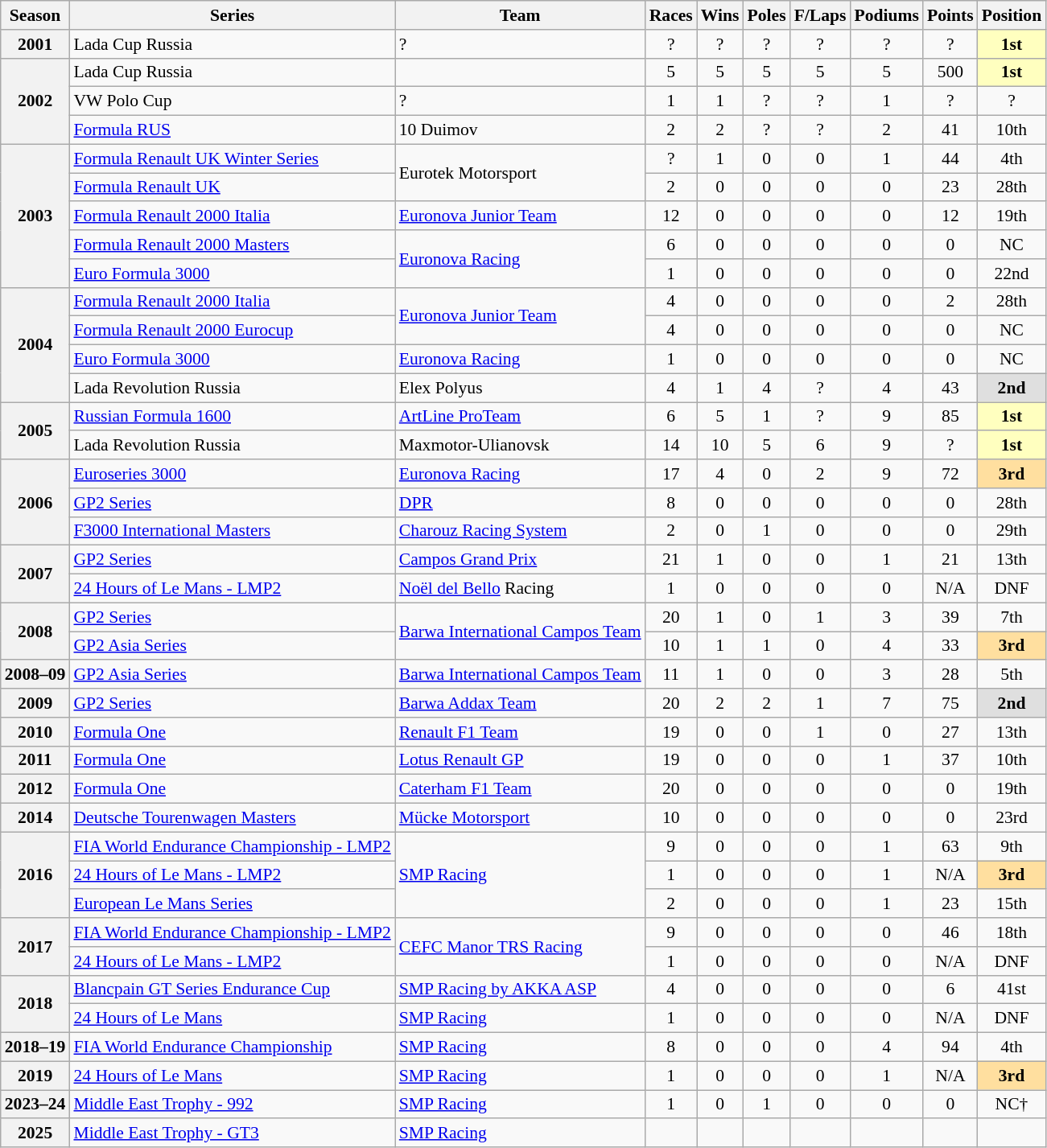<table class="wikitable" style="font-size: 90%; text-align:center">
<tr>
<th>Season</th>
<th>Series</th>
<th>Team</th>
<th>Races</th>
<th>Wins</th>
<th>Poles</th>
<th>F/Laps</th>
<th>Podiums</th>
<th>Points</th>
<th>Position</th>
</tr>
<tr>
<th>2001</th>
<td align=left>Lada Cup Russia</td>
<td align=left>?</td>
<td>?</td>
<td>?</td>
<td>?</td>
<td>?</td>
<td>?</td>
<td>?</td>
<td style="background:#FFFFBF;"><strong>1st</strong></td>
</tr>
<tr>
<th rowspan=3>2002</th>
<td align=left>Lada Cup Russia</td>
<td align=left></td>
<td>5</td>
<td>5</td>
<td>5</td>
<td>5</td>
<td>5</td>
<td>500</td>
<td style="background:#FFFFBF;"><strong>1st</strong></td>
</tr>
<tr>
<td align=left>VW Polo Cup</td>
<td align=left>?</td>
<td>1</td>
<td>1</td>
<td>?</td>
<td>?</td>
<td>1</td>
<td>?</td>
<td>?</td>
</tr>
<tr>
<td align=left><a href='#'>Formula RUS</a></td>
<td align=left>10 Duimov</td>
<td>2</td>
<td>2</td>
<td>?</td>
<td>?</td>
<td>2</td>
<td>41</td>
<td>10th</td>
</tr>
<tr>
<th rowspan=5>2003</th>
<td align=left><a href='#'>Formula Renault UK Winter Series</a></td>
<td align=left rowspan=2>Eurotek Motorsport</td>
<td>?</td>
<td>1</td>
<td>0</td>
<td>0</td>
<td>1</td>
<td>44</td>
<td>4th</td>
</tr>
<tr>
<td align=left><a href='#'>Formula Renault UK</a></td>
<td>2</td>
<td>0</td>
<td>0</td>
<td>0</td>
<td>0</td>
<td>23</td>
<td>28th</td>
</tr>
<tr>
<td align=left><a href='#'>Formula Renault 2000 Italia</a></td>
<td align=left><a href='#'>Euronova Junior Team</a></td>
<td>12</td>
<td>0</td>
<td>0</td>
<td>0</td>
<td>0</td>
<td>12</td>
<td>19th</td>
</tr>
<tr>
<td align=left><a href='#'>Formula Renault 2000 Masters</a></td>
<td align=left rowspan=2><a href='#'>Euronova Racing</a></td>
<td>6</td>
<td>0</td>
<td>0</td>
<td>0</td>
<td>0</td>
<td>0</td>
<td>NC</td>
</tr>
<tr>
<td align=left><a href='#'>Euro Formula 3000</a></td>
<td>1</td>
<td>0</td>
<td>0</td>
<td>0</td>
<td>0</td>
<td>0</td>
<td>22nd</td>
</tr>
<tr>
<th rowspan=4>2004</th>
<td align=left><a href='#'>Formula Renault 2000 Italia</a></td>
<td align=left rowspan=2><a href='#'>Euronova Junior Team</a></td>
<td>4</td>
<td>0</td>
<td>0</td>
<td>0</td>
<td>0</td>
<td>2</td>
<td>28th</td>
</tr>
<tr>
<td align=left><a href='#'>Formula Renault 2000 Eurocup</a></td>
<td>4</td>
<td>0</td>
<td>0</td>
<td>0</td>
<td>0</td>
<td>0</td>
<td>NC</td>
</tr>
<tr>
<td align=left><a href='#'>Euro Formula 3000</a></td>
<td align=left><a href='#'>Euronova Racing</a></td>
<td>1</td>
<td>0</td>
<td>0</td>
<td>0</td>
<td>0</td>
<td>0</td>
<td>NC</td>
</tr>
<tr>
<td align=left>Lada Revolution Russia</td>
<td align=left>Elex Polyus</td>
<td>4</td>
<td>1</td>
<td>4</td>
<td>?</td>
<td>4</td>
<td>43</td>
<td style="background:#DFDFDF;"><strong>2nd</strong></td>
</tr>
<tr>
<th rowspan=2>2005</th>
<td align=left><a href='#'>Russian Formula 1600</a></td>
<td align=left><a href='#'>ArtLine ProTeam</a></td>
<td>6</td>
<td>5</td>
<td>1</td>
<td>?</td>
<td>9</td>
<td>85</td>
<td style="background:#FFFFBF;"><strong>1st</strong></td>
</tr>
<tr>
<td align=left>Lada Revolution Russia</td>
<td align=left>Maxmotor-Ulianovsk</td>
<td>14</td>
<td>10</td>
<td>5</td>
<td>6</td>
<td>9</td>
<td>?</td>
<td style="background:#FFFFBF;"><strong>1st</strong></td>
</tr>
<tr>
<th rowspan=3>2006</th>
<td align=left><a href='#'>Euroseries 3000</a></td>
<td align=left><a href='#'>Euronova Racing</a></td>
<td>17</td>
<td>4</td>
<td>0</td>
<td>2</td>
<td>9</td>
<td>72</td>
<td style="background:#FFDF9F;"><strong>3rd</strong></td>
</tr>
<tr>
<td align=left><a href='#'>GP2 Series</a></td>
<td align=left><a href='#'>DPR</a></td>
<td>8</td>
<td>0</td>
<td>0</td>
<td>0</td>
<td>0</td>
<td>0</td>
<td>28th</td>
</tr>
<tr>
<td align=left><a href='#'>F3000 International Masters</a></td>
<td align=left><a href='#'>Charouz Racing System</a></td>
<td>2</td>
<td>0</td>
<td>1</td>
<td>0</td>
<td>0</td>
<td>0</td>
<td>29th</td>
</tr>
<tr>
<th rowspan=2>2007</th>
<td align=left><a href='#'>GP2 Series</a></td>
<td align=left><a href='#'>Campos Grand Prix</a></td>
<td>21</td>
<td>1</td>
<td>0</td>
<td>0</td>
<td>1</td>
<td>21</td>
<td>13th</td>
</tr>
<tr>
<td align=left><a href='#'>24 Hours of Le Mans - LMP2</a></td>
<td align=left><a href='#'>Noël del Bello</a> Racing</td>
<td>1</td>
<td>0</td>
<td>0</td>
<td>0</td>
<td>0</td>
<td>N/A</td>
<td>DNF</td>
</tr>
<tr>
<th rowspan=2>2008</th>
<td align=left><a href='#'>GP2 Series</a></td>
<td align=left rowspan=2><a href='#'>Barwa International Campos Team</a></td>
<td>20</td>
<td>1</td>
<td>0</td>
<td>1</td>
<td>3</td>
<td>39</td>
<td>7th</td>
</tr>
<tr>
<td align=left><a href='#'>GP2 Asia Series</a></td>
<td>10</td>
<td>1</td>
<td>1</td>
<td>0</td>
<td>4</td>
<td>33</td>
<td style="background:#FFDF9F;"><strong>3rd</strong></td>
</tr>
<tr>
<th>2008–09</th>
<td align=left><a href='#'>GP2 Asia Series</a></td>
<td align=left><a href='#'>Barwa International Campos Team</a></td>
<td>11</td>
<td>1</td>
<td>0</td>
<td>0</td>
<td>3</td>
<td>28</td>
<td>5th</td>
</tr>
<tr>
<th>2009</th>
<td align=left><a href='#'>GP2 Series</a></td>
<td align=left><a href='#'>Barwa Addax Team</a></td>
<td>20</td>
<td>2</td>
<td>2</td>
<td>1</td>
<td>7</td>
<td>75</td>
<td style="background:#DFDFDF;"><strong>2nd</strong></td>
</tr>
<tr>
<th>2010</th>
<td align=left><a href='#'>Formula One</a></td>
<td align=left><a href='#'>Renault F1 Team</a></td>
<td>19</td>
<td>0</td>
<td>0</td>
<td>1</td>
<td>0</td>
<td>27</td>
<td>13th</td>
</tr>
<tr>
<th>2011</th>
<td align=left><a href='#'>Formula One</a></td>
<td align=left><a href='#'>Lotus Renault GP</a></td>
<td>19</td>
<td>0</td>
<td>0</td>
<td>0</td>
<td>1</td>
<td>37</td>
<td>10th</td>
</tr>
<tr>
<th>2012</th>
<td align=left><a href='#'>Formula One</a></td>
<td align=left><a href='#'>Caterham F1 Team</a></td>
<td>20</td>
<td>0</td>
<td>0</td>
<td>0</td>
<td>0</td>
<td>0</td>
<td>19th</td>
</tr>
<tr>
<th>2014</th>
<td align="left"><a href='#'>Deutsche Tourenwagen Masters</a></td>
<td align="left"><a href='#'>Mücke Motorsport</a></td>
<td>10</td>
<td>0</td>
<td>0</td>
<td>0</td>
<td>0</td>
<td>0</td>
<td>23rd</td>
</tr>
<tr>
<th rowspan=3>2016</th>
<td align="left"><a href='#'>FIA World Endurance Championship - LMP2</a></td>
<td align="left" rowspan=3><a href='#'>SMP Racing</a></td>
<td>9</td>
<td>0</td>
<td>0</td>
<td>0</td>
<td>1</td>
<td>63</td>
<td>9th</td>
</tr>
<tr>
<td align="left"><a href='#'>24 Hours of Le Mans - LMP2</a></td>
<td>1</td>
<td>0</td>
<td>0</td>
<td>0</td>
<td>1</td>
<td>N/A</td>
<td style="background:#FFDF9F;"><strong>3rd</strong></td>
</tr>
<tr>
<td align="left"><a href='#'>European Le Mans Series</a></td>
<td>2</td>
<td>0</td>
<td>0</td>
<td>0</td>
<td>1</td>
<td>23</td>
<td>15th</td>
</tr>
<tr>
<th rowspan=2>2017</th>
<td align=left><a href='#'>FIA World Endurance Championship - LMP2</a></td>
<td align=left rowspan=2><a href='#'>CEFC Manor TRS Racing</a></td>
<td>9</td>
<td>0</td>
<td>0</td>
<td>0</td>
<td>0</td>
<td>46</td>
<td>18th</td>
</tr>
<tr>
<td align=left><a href='#'>24 Hours of Le Mans - LMP2</a></td>
<td>1</td>
<td>0</td>
<td>0</td>
<td>0</td>
<td>0</td>
<td>N/A</td>
<td>DNF</td>
</tr>
<tr>
<th rowspan=2>2018</th>
<td align=left><a href='#'>Blancpain GT Series Endurance Cup</a></td>
<td align=left><a href='#'>SMP Racing by AKKA ASP</a></td>
<td>4</td>
<td>0</td>
<td>0</td>
<td>0</td>
<td>0</td>
<td>6</td>
<td>41st</td>
</tr>
<tr>
<td align=left><a href='#'>24 Hours of Le Mans</a></td>
<td align=left><a href='#'>SMP Racing</a></td>
<td>1</td>
<td>0</td>
<td>0</td>
<td>0</td>
<td>0</td>
<td>N/A</td>
<td>DNF</td>
</tr>
<tr>
<th>2018–19</th>
<td align=left><a href='#'>FIA World Endurance Championship</a></td>
<td align=left><a href='#'>SMP Racing</a></td>
<td>8</td>
<td>0</td>
<td>0</td>
<td>0</td>
<td>4</td>
<td>94</td>
<td>4th</td>
</tr>
<tr>
<th>2019</th>
<td align=left><a href='#'>24 Hours of Le Mans</a></td>
<td align=left><a href='#'>SMP Racing</a></td>
<td>1</td>
<td>0</td>
<td>0</td>
<td>0</td>
<td>1</td>
<td>N/A</td>
<td style="background:#FFDF9F;"><strong>3rd</strong></td>
</tr>
<tr>
<th>2023–24</th>
<td style="text-align:left;"><a href='#'>Middle East Trophy - 992</a></td>
<td style="text-align:left;"><a href='#'>SMP Racing</a></td>
<td>1</td>
<td>0</td>
<td>1</td>
<td>0</td>
<td>0</td>
<td>0</td>
<td>NC†</td>
</tr>
<tr>
<th>2025</th>
<td align=left><a href='#'>Middle East Trophy - GT3</a></td>
<td align=left><a href='#'>SMP Racing</a></td>
<td></td>
<td></td>
<td></td>
<td></td>
<td></td>
<td></td>
<td></td>
</tr>
</table>
